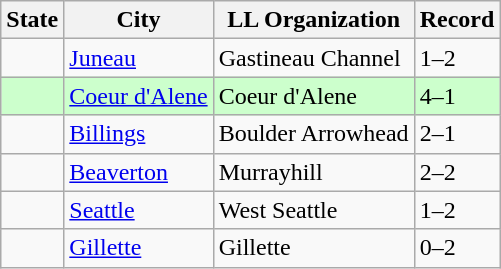<table class="wikitable">
<tr>
<th>State</th>
<th>City</th>
<th>LL Organization</th>
<th>Record</th>
</tr>
<tr>
<td><strong></strong></td>
<td><a href='#'>Juneau</a></td>
<td>Gastineau Channel</td>
<td>1–2</td>
</tr>
<tr bgcolor="ccffcc">
<td><strong></strong></td>
<td><a href='#'>Coeur d'Alene</a></td>
<td>Coeur d'Alene</td>
<td>4–1</td>
</tr>
<tr>
<td><strong></strong></td>
<td><a href='#'>Billings</a></td>
<td>Boulder Arrowhead</td>
<td>2–1</td>
</tr>
<tr>
<td><strong></strong></td>
<td><a href='#'>Beaverton</a></td>
<td>Murrayhill</td>
<td>2–2</td>
</tr>
<tr>
<td><strong></strong></td>
<td><a href='#'>Seattle</a></td>
<td>West Seattle</td>
<td>1–2</td>
</tr>
<tr>
<td><strong></strong></td>
<td><a href='#'>Gillette</a></td>
<td>Gillette</td>
<td>0–2</td>
</tr>
</table>
